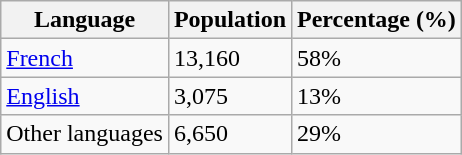<table class="wikitable">
<tr>
<th>Language</th>
<th>Population</th>
<th>Percentage (%)</th>
</tr>
<tr>
<td><a href='#'>French</a></td>
<td>13,160</td>
<td>58%</td>
</tr>
<tr>
<td><a href='#'>English</a></td>
<td>3,075</td>
<td>13%</td>
</tr>
<tr>
<td>Other languages</td>
<td>6,650</td>
<td>29%</td>
</tr>
</table>
